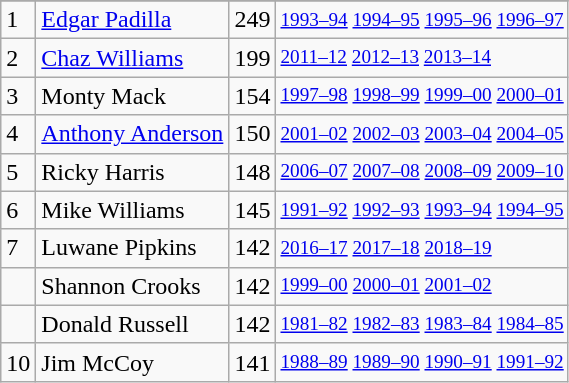<table class="wikitable">
<tr>
</tr>
<tr>
<td>1</td>
<td><a href='#'>Edgar Padilla</a></td>
<td>249</td>
<td style="font-size:80%;"><a href='#'>1993–94</a> <a href='#'>1994–95</a> <a href='#'>1995–96</a> <a href='#'>1996–97</a></td>
</tr>
<tr>
<td>2</td>
<td><a href='#'>Chaz Williams</a></td>
<td>199</td>
<td style="font-size:80%;"><a href='#'>2011–12</a> <a href='#'>2012–13</a> <a href='#'>2013–14</a></td>
</tr>
<tr>
<td>3</td>
<td>Monty Mack</td>
<td>154</td>
<td style="font-size:80%;"><a href='#'>1997–98</a> <a href='#'>1998–99</a> <a href='#'>1999–00</a> <a href='#'>2000–01</a></td>
</tr>
<tr>
<td>4</td>
<td><a href='#'>Anthony Anderson</a></td>
<td>150</td>
<td style="font-size:80%;"><a href='#'>2001–02</a> <a href='#'>2002–03</a> <a href='#'>2003–04</a> <a href='#'>2004–05</a></td>
</tr>
<tr>
<td>5</td>
<td>Ricky Harris</td>
<td>148</td>
<td style="font-size:80%;"><a href='#'>2006–07</a> <a href='#'>2007–08</a> <a href='#'>2008–09</a> <a href='#'>2009–10</a></td>
</tr>
<tr>
<td>6</td>
<td>Mike Williams</td>
<td>145</td>
<td style="font-size:80%;"><a href='#'>1991–92</a> <a href='#'>1992–93</a> <a href='#'>1993–94</a> <a href='#'>1994–95</a></td>
</tr>
<tr>
<td>7</td>
<td>Luwane Pipkins</td>
<td>142</td>
<td style="font-size:80%;"><a href='#'>2016–17</a> <a href='#'>2017–18</a> <a href='#'>2018–19</a></td>
</tr>
<tr>
<td></td>
<td>Shannon Crooks</td>
<td>142</td>
<td style="font-size:80%;"><a href='#'>1999–00</a> <a href='#'>2000–01</a> <a href='#'>2001–02</a></td>
</tr>
<tr>
<td></td>
<td>Donald Russell</td>
<td>142</td>
<td style="font-size:80%;"><a href='#'>1981–82</a> <a href='#'>1982–83</a> <a href='#'>1983–84</a> <a href='#'>1984–85</a></td>
</tr>
<tr>
<td>10</td>
<td>Jim McCoy</td>
<td>141</td>
<td style="font-size:80%;"><a href='#'>1988–89</a> <a href='#'>1989–90</a> <a href='#'>1990–91</a> <a href='#'>1991–92</a></td>
</tr>
</table>
